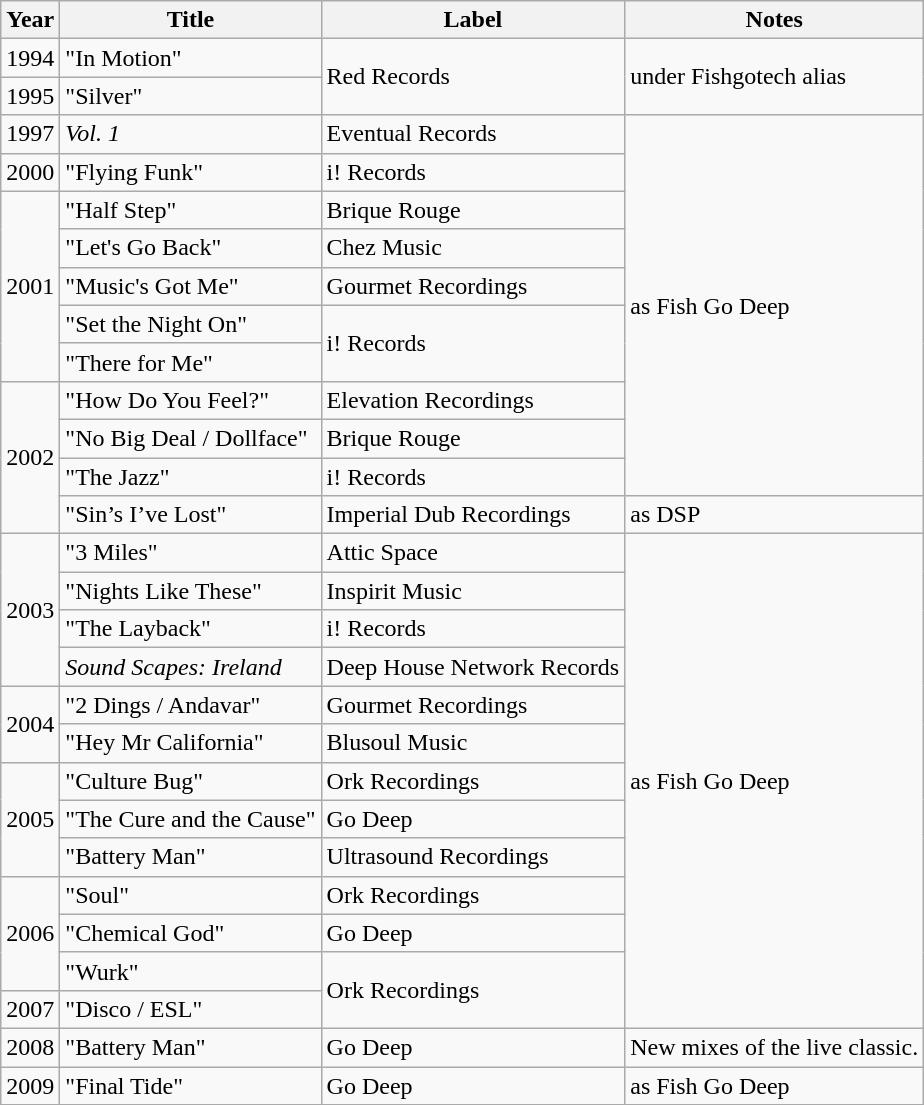<table class="wikitable">
<tr>
<th>Year</th>
<th>Title</th>
<th>Label</th>
<th>Notes</th>
</tr>
<tr>
<td>1994</td>
<td>"In Motion"</td>
<td rowspan="2">Red Records</td>
<td rowspan="2">under Fishgotech alias</td>
</tr>
<tr>
<td>1995</td>
<td>"Silver"</td>
</tr>
<tr>
<td>1997</td>
<td><em>Vol. 1</em></td>
<td>Eventual Records</td>
<td rowspan="10">as Fish Go Deep</td>
</tr>
<tr>
<td>2000</td>
<td>"Flying Funk"</td>
<td>i! Records</td>
</tr>
<tr>
<td rowspan="5">2001</td>
<td>"Half Step"</td>
<td>Brique Rouge</td>
</tr>
<tr>
<td>"Let's Go Back"</td>
<td>Chez Music</td>
</tr>
<tr>
<td>"Music's Got Me"</td>
<td>Gourmet Recordings</td>
</tr>
<tr>
<td>"Set the Night On"</td>
<td rowspan="2">i! Records</td>
</tr>
<tr>
<td>"There for Me"</td>
</tr>
<tr>
<td rowspan="4">2002</td>
<td>"How Do You Feel?"</td>
<td>Elevation Recordings</td>
</tr>
<tr>
<td>"No Big Deal / Dollface"</td>
<td>Brique Rouge</td>
</tr>
<tr>
<td>"The Jazz"</td>
<td>i! Records</td>
</tr>
<tr>
<td>"Sin’s I’ve Lost"</td>
<td>Imperial Dub Recordings</td>
<td>as DSP</td>
</tr>
<tr>
<td rowspan="4">2003</td>
<td>"3 Miles"</td>
<td>Attic Space</td>
<td rowspan="13">as Fish Go Deep</td>
</tr>
<tr>
<td>"Nights Like These"</td>
<td>Inspirit Music</td>
</tr>
<tr>
<td>"The Layback"</td>
<td>i! Records</td>
</tr>
<tr>
<td><em>Sound Scapes: Ireland</em></td>
<td>Deep House Network Records</td>
</tr>
<tr>
<td rowspan="2">2004</td>
<td>"2 Dings / Andavar"</td>
<td>Gourmet Recordings</td>
</tr>
<tr>
<td>"Hey Mr California"</td>
<td>Blusoul Music</td>
</tr>
<tr>
<td rowspan="3">2005</td>
<td>"Culture Bug"</td>
<td>Ork Recordings</td>
</tr>
<tr>
<td>"The Cure and the Cause"</td>
<td>Go Deep</td>
</tr>
<tr>
<td>"Battery Man"</td>
<td>Ultrasound Recordings</td>
</tr>
<tr>
<td rowspan="3">2006</td>
<td>"Soul"</td>
<td>Ork Recordings</td>
</tr>
<tr>
<td>"Chemical God"</td>
<td>Go Deep</td>
</tr>
<tr>
<td>"Wurk"</td>
<td rowspan="2">Ork Recordings</td>
</tr>
<tr>
<td>2007</td>
<td>"Disco / ESL"</td>
</tr>
<tr>
<td>2008</td>
<td>"Battery Man"</td>
<td>Go Deep</td>
<td>New mixes of the live classic.</td>
</tr>
<tr>
<td>2009</td>
<td>"Final Tide"</td>
<td>Go Deep</td>
<td>as Fish Go Deep</td>
</tr>
<tr>
</tr>
</table>
